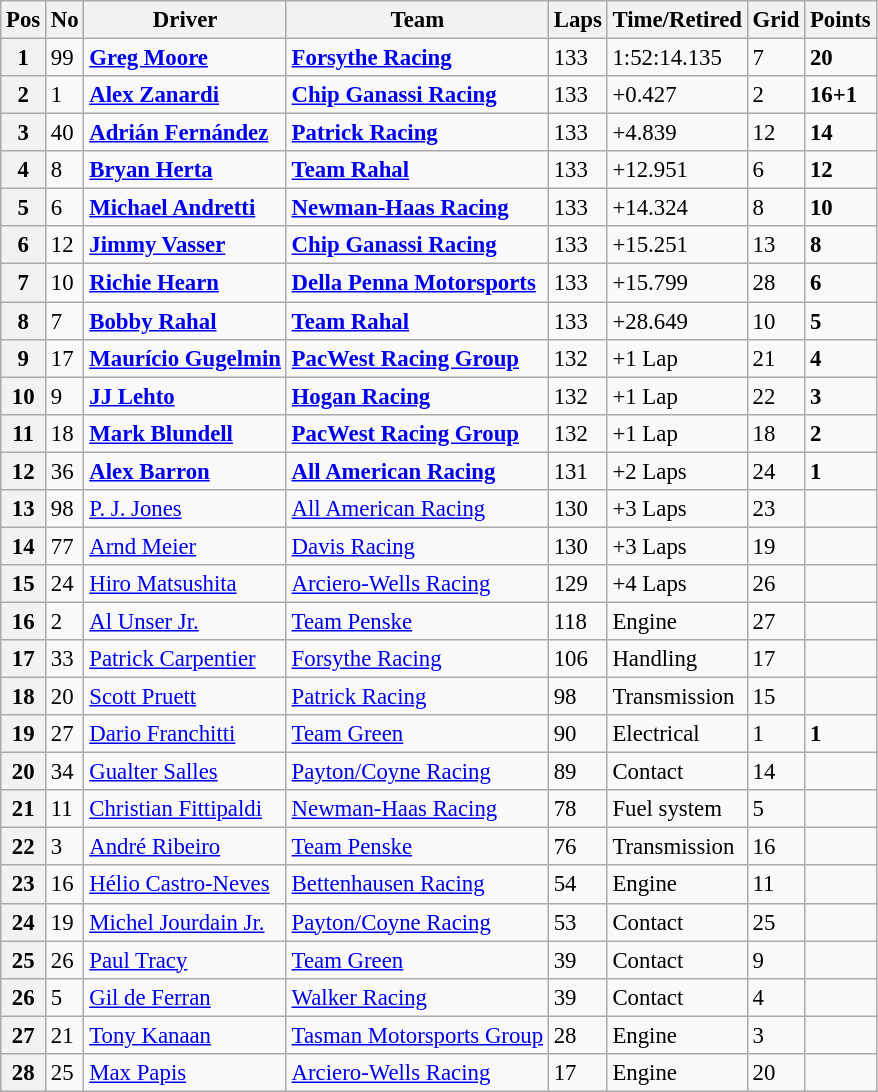<table class="wikitable" style="font-size:95%;">
<tr>
<th>Pos</th>
<th>No</th>
<th>Driver</th>
<th>Team</th>
<th>Laps</th>
<th>Time/Retired</th>
<th>Grid</th>
<th>Points</th>
</tr>
<tr>
<th>1</th>
<td>99</td>
<td> <strong><a href='#'>Greg Moore</a></strong></td>
<td><strong><a href='#'>Forsythe Racing</a></strong></td>
<td>133</td>
<td>1:52:14.135</td>
<td>7</td>
<td><strong>20</strong></td>
</tr>
<tr>
<th>2</th>
<td>1</td>
<td> <strong><a href='#'>Alex Zanardi</a></strong></td>
<td><strong><a href='#'>Chip Ganassi Racing</a></strong></td>
<td>133</td>
<td>+0.427</td>
<td>2</td>
<td><strong>16+1</strong></td>
</tr>
<tr>
<th>3</th>
<td>40</td>
<td> <strong><a href='#'>Adrián Fernández</a></strong></td>
<td><strong><a href='#'>Patrick Racing</a></strong></td>
<td>133</td>
<td>+4.839</td>
<td>12</td>
<td><strong>14</strong></td>
</tr>
<tr>
<th>4</th>
<td>8</td>
<td> <strong><a href='#'>Bryan Herta</a></strong></td>
<td><strong><a href='#'>Team Rahal</a></strong></td>
<td>133</td>
<td>+12.951</td>
<td>6</td>
<td><strong>12</strong></td>
</tr>
<tr>
<th>5</th>
<td>6</td>
<td> <strong><a href='#'>Michael Andretti</a></strong></td>
<td><strong><a href='#'>Newman-Haas Racing</a></strong></td>
<td>133</td>
<td>+14.324</td>
<td>8</td>
<td><strong>10</strong></td>
</tr>
<tr>
<th>6</th>
<td>12</td>
<td> <strong><a href='#'>Jimmy Vasser</a></strong></td>
<td><strong><a href='#'>Chip Ganassi Racing</a></strong></td>
<td>133</td>
<td>+15.251</td>
<td>13</td>
<td><strong>8</strong></td>
</tr>
<tr>
<th>7</th>
<td>10</td>
<td> <strong><a href='#'>Richie Hearn</a></strong></td>
<td><strong><a href='#'>Della Penna Motorsports</a></strong></td>
<td>133</td>
<td>+15.799</td>
<td>28</td>
<td><strong>6</strong></td>
</tr>
<tr>
<th>8</th>
<td>7</td>
<td> <strong><a href='#'>Bobby Rahal</a></strong></td>
<td><strong><a href='#'>Team Rahal</a></strong></td>
<td>133</td>
<td>+28.649</td>
<td>10</td>
<td><strong>5</strong></td>
</tr>
<tr>
<th>9</th>
<td>17</td>
<td> <strong><a href='#'>Maurício Gugelmin</a></strong></td>
<td><strong><a href='#'>PacWest Racing Group</a></strong></td>
<td>132</td>
<td>+1 Lap</td>
<td>21</td>
<td><strong>4</strong></td>
</tr>
<tr>
<th>10</th>
<td>9</td>
<td> <strong><a href='#'>JJ Lehto</a></strong></td>
<td><strong><a href='#'>Hogan Racing</a></strong></td>
<td>132</td>
<td>+1 Lap</td>
<td>22</td>
<td><strong>3</strong></td>
</tr>
<tr>
<th>11</th>
<td>18</td>
<td> <strong><a href='#'>Mark Blundell</a></strong></td>
<td><strong><a href='#'>PacWest Racing Group</a></strong></td>
<td>132</td>
<td>+1 Lap</td>
<td>18</td>
<td><strong>2</strong></td>
</tr>
<tr>
<th>12</th>
<td>36</td>
<td> <strong><a href='#'>Alex Barron</a></strong></td>
<td><strong><a href='#'>All American Racing</a></strong></td>
<td>131</td>
<td>+2 Laps</td>
<td>24</td>
<td><strong>1</strong></td>
</tr>
<tr>
<th>13</th>
<td>98</td>
<td> <a href='#'>P. J. Jones</a></td>
<td><a href='#'>All American Racing</a></td>
<td>130</td>
<td>+3 Laps</td>
<td>23</td>
<td></td>
</tr>
<tr>
<th>14</th>
<td>77</td>
<td> <a href='#'>Arnd Meier</a></td>
<td><a href='#'>Davis Racing</a></td>
<td>130</td>
<td>+3 Laps</td>
<td>19</td>
<td></td>
</tr>
<tr>
<th>15</th>
<td>24</td>
<td> <a href='#'>Hiro Matsushita</a></td>
<td><a href='#'>Arciero-Wells Racing</a></td>
<td>129</td>
<td>+4 Laps</td>
<td>26</td>
<td></td>
</tr>
<tr>
<th>16</th>
<td>2</td>
<td> <a href='#'>Al Unser Jr.</a></td>
<td><a href='#'>Team Penske</a></td>
<td>118</td>
<td>Engine</td>
<td>27</td>
<td></td>
</tr>
<tr>
<th>17</th>
<td>33</td>
<td> <a href='#'>Patrick Carpentier</a></td>
<td><a href='#'>Forsythe Racing</a></td>
<td>106</td>
<td>Handling</td>
<td>17</td>
<td></td>
</tr>
<tr>
<th>18</th>
<td>20</td>
<td> <a href='#'>Scott Pruett</a></td>
<td><a href='#'>Patrick Racing</a></td>
<td>98</td>
<td>Transmission</td>
<td>15</td>
<td></td>
</tr>
<tr>
<th>19</th>
<td>27</td>
<td> <a href='#'>Dario Franchitti</a></td>
<td><a href='#'>Team Green</a></td>
<td>90</td>
<td>Electrical</td>
<td>1</td>
<td><strong>1</strong></td>
</tr>
<tr>
<th>20</th>
<td>34</td>
<td> <a href='#'>Gualter Salles</a></td>
<td><a href='#'>Payton/Coyne Racing</a></td>
<td>89</td>
<td>Contact</td>
<td>14</td>
<td></td>
</tr>
<tr>
<th>21</th>
<td>11</td>
<td> <a href='#'>Christian Fittipaldi</a></td>
<td><a href='#'>Newman-Haas Racing</a></td>
<td>78</td>
<td>Fuel system</td>
<td>5</td>
<td></td>
</tr>
<tr>
<th>22</th>
<td>3</td>
<td> <a href='#'>André Ribeiro</a></td>
<td><a href='#'>Team Penske</a></td>
<td>76</td>
<td>Transmission</td>
<td>16</td>
<td></td>
</tr>
<tr>
<th>23</th>
<td>16</td>
<td> <a href='#'>Hélio Castro-Neves</a></td>
<td><a href='#'>Bettenhausen Racing</a></td>
<td>54</td>
<td>Engine</td>
<td>11</td>
<td></td>
</tr>
<tr>
<th>24</th>
<td>19</td>
<td> <a href='#'>Michel Jourdain Jr.</a></td>
<td><a href='#'>Payton/Coyne Racing</a></td>
<td>53</td>
<td>Contact</td>
<td>25</td>
<td></td>
</tr>
<tr>
<th>25</th>
<td>26</td>
<td> <a href='#'>Paul Tracy</a></td>
<td><a href='#'>Team Green</a></td>
<td>39</td>
<td>Contact</td>
<td>9</td>
<td></td>
</tr>
<tr>
<th>26</th>
<td>5</td>
<td> <a href='#'>Gil de Ferran</a></td>
<td><a href='#'>Walker Racing</a></td>
<td>39</td>
<td>Contact</td>
<td>4</td>
<td></td>
</tr>
<tr>
<th>27</th>
<td>21</td>
<td> <a href='#'>Tony Kanaan</a></td>
<td><a href='#'>Tasman Motorsports Group</a></td>
<td>28</td>
<td>Engine</td>
<td>3</td>
<td></td>
</tr>
<tr>
<th>28</th>
<td>25</td>
<td> <a href='#'>Max Papis</a></td>
<td><a href='#'>Arciero-Wells Racing</a></td>
<td>17</td>
<td>Engine</td>
<td>20</td>
<td></td>
</tr>
</table>
